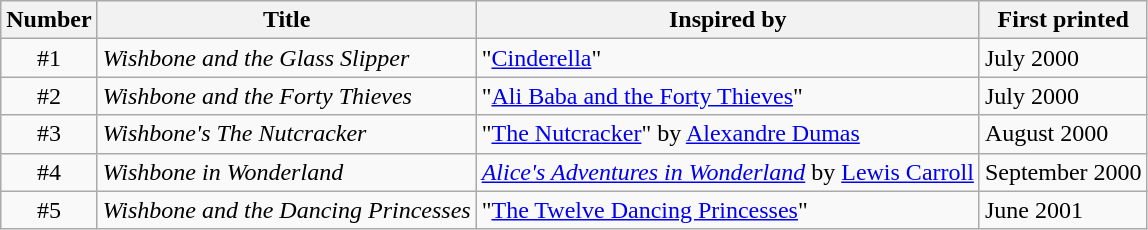<table class="wikitable"  border="1">
<tr>
<th>Number</th>
<th>Title</th>
<th>Inspired by</th>
<th>First printed</th>
</tr>
<tr>
<td align="center">#1</td>
<td><em>Wishbone and the Glass Slipper</em></td>
<td>"<a href='#'>Cinderella</a>"</td>
<td>July 2000</td>
</tr>
<tr>
<td align="center">#2</td>
<td><em>Wishbone and the Forty Thieves</em></td>
<td>"<a href='#'>Ali Baba and the Forty Thieves</a>"</td>
<td>July 2000</td>
</tr>
<tr>
<td align="center">#3</td>
<td><em>Wishbone's The Nutcracker</em></td>
<td>"<a href='#'>The Nutcracker</a>" by <a href='#'>Alexandre Dumas</a></td>
<td>August 2000</td>
</tr>
<tr>
<td align="center">#4</td>
<td><em>Wishbone in Wonderland</em></td>
<td><em><a href='#'>Alice's Adventures in Wonderland</a></em> by <a href='#'>Lewis Carroll</a></td>
<td>September 2000</td>
</tr>
<tr>
<td align="center">#5</td>
<td><em>Wishbone and the Dancing Princesses</em></td>
<td>"<a href='#'>The Twelve Dancing Princesses</a>"</td>
<td>June 2001</td>
</tr>
</table>
